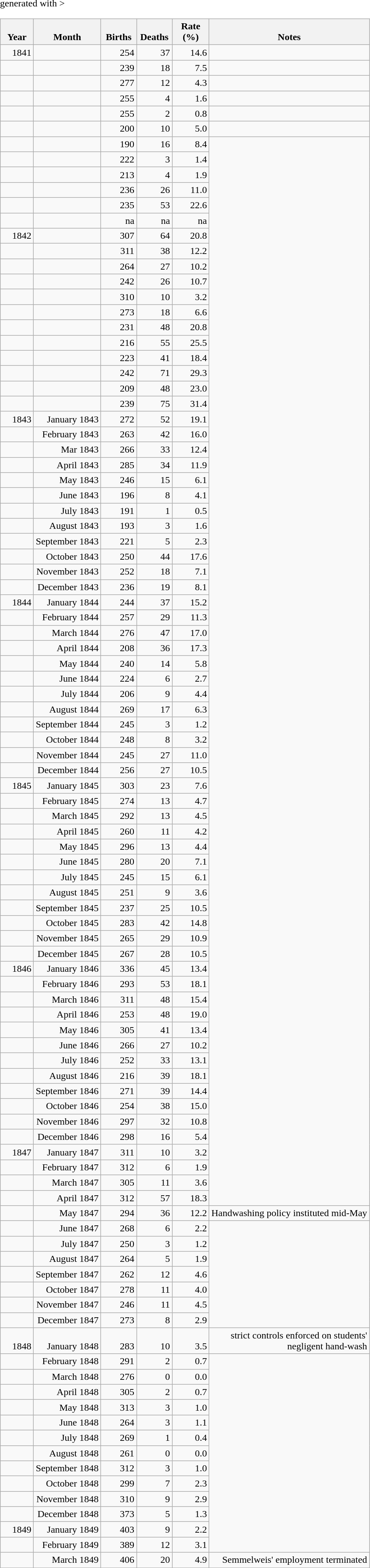<table class="wikitable sortable" <hiddentext>generated with >
<tr align="right" valign="bottom">
<th width="48">Year</th>
<th>Month</th>
<th width="52">Births</th>
<th width="52">Deaths</th>
<th width="54">Rate (%)</th>
<th>Notes</th>
</tr>
<tr align="right" valign="bottom">
<td>1841</td>
<td></td>
<td>254</td>
<td>37</td>
<td>14.6</td>
<td></td>
</tr>
<tr align="right" valign="bottom">
<td> </td>
<td></td>
<td>239</td>
<td>18</td>
<td>7.5</td>
<td></td>
</tr>
<tr align="right" valign="bottom">
<td> </td>
<td></td>
<td>277</td>
<td>12</td>
<td>4.3</td>
<td></td>
</tr>
<tr align="right" valign="bottom">
<td> </td>
<td></td>
<td>255</td>
<td>4</td>
<td>1.6</td>
<td></td>
</tr>
<tr align="right" valign="bottom">
<td> </td>
<td></td>
<td>255</td>
<td>2</td>
<td>0.8</td>
<td></td>
</tr>
<tr align="right" valign="bottom">
<td> </td>
<td></td>
<td>200</td>
<td>10</td>
<td>5.0</td>
<td></td>
</tr>
<tr align="right" valign="bottom">
<td> </td>
<td></td>
<td>190</td>
<td>16</td>
<td>8.4</td>
</tr>
<tr align="right" valign="bottom">
<td> </td>
<td></td>
<td>222</td>
<td>3</td>
<td>1.4</td>
</tr>
<tr align="right" valign="bottom">
<td> </td>
<td></td>
<td>213</td>
<td>4</td>
<td>1.9</td>
</tr>
<tr align="right" valign="bottom">
<td> </td>
<td></td>
<td>236</td>
<td>26</td>
<td>11.0</td>
</tr>
<tr align="right" valign="bottom">
<td> </td>
<td></td>
<td>235</td>
<td>53</td>
<td>22.6</td>
</tr>
<tr align="right" valign="bottom">
<td> </td>
<td></td>
<td>na</td>
<td>na</td>
<td>na</td>
</tr>
<tr align="right" valign="bottom">
<td>1842</td>
<td></td>
<td>307</td>
<td>64</td>
<td>20.8</td>
</tr>
<tr align="right" valign="bottom">
<td> </td>
<td></td>
<td>311</td>
<td>38</td>
<td>12.2</td>
</tr>
<tr align="right" valign="bottom">
<td> </td>
<td></td>
<td>264</td>
<td>27</td>
<td>10.2</td>
</tr>
<tr align="right" valign="bottom">
<td> </td>
<td></td>
<td>242</td>
<td>26</td>
<td>10.7</td>
</tr>
<tr align="right" valign="bottom">
<td> </td>
<td></td>
<td>310</td>
<td>10</td>
<td>3.2</td>
</tr>
<tr align="right" valign="bottom">
<td> </td>
<td></td>
<td>273</td>
<td>18</td>
<td>6.6</td>
</tr>
<tr align="right" valign="bottom">
<td> </td>
<td></td>
<td>231</td>
<td>48</td>
<td>20.8</td>
</tr>
<tr align="right" valign="bottom">
<td> </td>
<td></td>
<td>216</td>
<td>55</td>
<td>25.5</td>
</tr>
<tr align="right" valign="bottom">
<td height="13"> </td>
<td></td>
<td>223</td>
<td>41</td>
<td>18.4</td>
</tr>
<tr align="right" valign="bottom">
<td height="13"> </td>
<td></td>
<td>242</td>
<td>71</td>
<td>29.3</td>
</tr>
<tr align="right" valign="bottom">
<td height="13"> </td>
<td></td>
<td>209</td>
<td>48</td>
<td>23.0</td>
</tr>
<tr align="right" valign="bottom">
<td height="13"> </td>
<td></td>
<td>239</td>
<td>75</td>
<td>31.4</td>
</tr>
<tr align="right" valign="bottom">
<td height="13">1843</td>
<td>January 1843</td>
<td>272</td>
<td>52</td>
<td>19.1</td>
</tr>
<tr align="right" valign="bottom">
<td height="13"> </td>
<td>February 1843</td>
<td>263</td>
<td>42</td>
<td>16.0</td>
</tr>
<tr align="right" valign="bottom">
<td height="13"> </td>
<td>Mar 1843</td>
<td>266</td>
<td>33</td>
<td>12.4</td>
</tr>
<tr align="right" valign="bottom">
<td> </td>
<td>April 1843</td>
<td>285</td>
<td>34</td>
<td>11.9</td>
</tr>
<tr align="right" valign="bottom">
<td> </td>
<td>May 1843</td>
<td>246</td>
<td>15</td>
<td>6.1</td>
</tr>
<tr align="right" valign="bottom">
<td> </td>
<td>June 1843</td>
<td>196</td>
<td>8</td>
<td>4.1</td>
</tr>
<tr align="right" valign="bottom">
<td height="13"> </td>
<td>July 1843</td>
<td>191</td>
<td>1</td>
<td>0.5</td>
</tr>
<tr align="right" valign="bottom">
<td height="13"> </td>
<td>August 1843</td>
<td>193</td>
<td>3</td>
<td>1.6</td>
</tr>
<tr align="right" valign="bottom">
<td height="13"> </td>
<td>September 1843</td>
<td>221</td>
<td>5</td>
<td>2.3</td>
</tr>
<tr align="right" valign="bottom">
<td height="13"> </td>
<td>October 1843</td>
<td>250</td>
<td>44</td>
<td>17.6</td>
</tr>
<tr align="right" valign="bottom">
<td height="13"> </td>
<td>November 1843</td>
<td>252</td>
<td>18</td>
<td>7.1</td>
</tr>
<tr align="right" valign="bottom">
<td height="13"> </td>
<td>December 1843</td>
<td>236</td>
<td>19</td>
<td>8.1</td>
</tr>
<tr align="right" valign="bottom">
<td height="13">1844</td>
<td>January 1844</td>
<td>244</td>
<td>37</td>
<td>15.2</td>
</tr>
<tr align="right" valign="bottom">
<td height="13"> </td>
<td>February 1844</td>
<td>257</td>
<td>29</td>
<td>11.3</td>
</tr>
<tr align="right" valign="bottom">
<td height="13"> </td>
<td>March 1844</td>
<td>276</td>
<td>47</td>
<td>17.0</td>
</tr>
<tr align="right" valign="bottom">
<td height="13"> </td>
<td>April 1844</td>
<td>208</td>
<td>36</td>
<td>17.3</td>
</tr>
<tr align="right" valign="bottom">
<td height="13"> </td>
<td>May 1844</td>
<td>240</td>
<td>14</td>
<td>5.8</td>
</tr>
<tr align="right" valign="bottom">
<td height="13"> </td>
<td>June 1844</td>
<td>224</td>
<td>6</td>
<td>2.7</td>
</tr>
<tr align="right" valign="bottom">
<td height="13"> </td>
<td>July 1844</td>
<td>206</td>
<td>9</td>
<td>4.4</td>
</tr>
<tr align="right" valign="bottom">
<td height="13"> </td>
<td>August 1844</td>
<td>269</td>
<td>17</td>
<td>6.3</td>
</tr>
<tr align="right" valign="bottom">
<td height="13"> </td>
<td>September 1844</td>
<td>245</td>
<td>3</td>
<td>1.2</td>
</tr>
<tr align="right" valign="bottom">
<td height="13"> </td>
<td>October 1844</td>
<td>248</td>
<td>8</td>
<td>3.2</td>
</tr>
<tr align="right" valign="bottom">
<td height="13"> </td>
<td>November 1844</td>
<td>245</td>
<td>27</td>
<td>11.0</td>
</tr>
<tr align="right" valign="bottom">
<td height="13"> </td>
<td>December 1844</td>
<td>256</td>
<td>27</td>
<td>10.5</td>
</tr>
<tr align="right" valign="bottom">
<td height="13">1845</td>
<td>January 1845</td>
<td>303</td>
<td>23</td>
<td>7.6</td>
</tr>
<tr align="right" valign="bottom">
<td height="13"> </td>
<td>February 1845</td>
<td>274</td>
<td>13</td>
<td>4.7</td>
</tr>
<tr align="right" valign="bottom">
<td height="13"> </td>
<td>March 1845</td>
<td>292</td>
<td>13</td>
<td>4.5</td>
</tr>
<tr align="right" valign="bottom">
<td height="13"> </td>
<td>April 1845</td>
<td>260</td>
<td>11</td>
<td>4.2</td>
</tr>
<tr align="right" valign="bottom">
<td height="13"> </td>
<td>May 1845</td>
<td>296</td>
<td>13</td>
<td>4.4</td>
</tr>
<tr align="right" valign="bottom">
<td height="13"> </td>
<td>June 1845</td>
<td>280</td>
<td>20</td>
<td>7.1</td>
</tr>
<tr align="right" valign="bottom">
<td height="13"> </td>
<td>July 1845</td>
<td>245</td>
<td>15</td>
<td>6.1</td>
</tr>
<tr align="right" valign="bottom">
<td height="13"> </td>
<td>August 1845</td>
<td>251</td>
<td>9</td>
<td>3.6</td>
</tr>
<tr align="right" valign="bottom">
<td height="13"> </td>
<td>September 1845</td>
<td>237</td>
<td>25</td>
<td>10.5</td>
</tr>
<tr align="right" valign="bottom">
<td> </td>
<td>October 1845</td>
<td>283</td>
<td>42</td>
<td>14.8</td>
</tr>
<tr align="right" valign="bottom">
<td> </td>
<td>November 1845</td>
<td>265</td>
<td>29</td>
<td>10.9</td>
</tr>
<tr align="right" valign="bottom">
<td> </td>
<td>December 1845</td>
<td>267</td>
<td>28</td>
<td>10.5</td>
</tr>
<tr align="right" valign="bottom">
<td>1846</td>
<td>January 1846</td>
<td>336</td>
<td>45</td>
<td>13.4</td>
</tr>
<tr align="right" valign="bottom">
<td> </td>
<td>February 1846</td>
<td>293</td>
<td>53</td>
<td>18.1</td>
</tr>
<tr align="right" valign="bottom">
<td> </td>
<td>March 1846</td>
<td>311</td>
<td>48</td>
<td>15.4</td>
</tr>
<tr align="right" valign="bottom">
<td height="13"> </td>
<td>April 1846</td>
<td>253</td>
<td>48</td>
<td>19.0</td>
</tr>
<tr align="right" valign="bottom">
<td height="13"> </td>
<td>May 1846</td>
<td>305</td>
<td>41</td>
<td>13.4</td>
</tr>
<tr align="right" valign="bottom">
<td height="13"> </td>
<td>June 1846</td>
<td>266</td>
<td>27</td>
<td>10.2</td>
</tr>
<tr align="right" valign="bottom">
<td height="13"> </td>
<td>July 1846</td>
<td>252</td>
<td>33</td>
<td>13.1</td>
</tr>
<tr align="right" valign="bottom">
<td height="13"> </td>
<td>August 1846</td>
<td>216</td>
<td>39</td>
<td>18.1</td>
</tr>
<tr align="right" valign="bottom">
<td> </td>
<td>September 1846</td>
<td>271</td>
<td>39</td>
<td>14.4</td>
</tr>
<tr align="right" valign="bottom">
<td> </td>
<td>October 1846</td>
<td>254</td>
<td>38</td>
<td>15.0</td>
</tr>
<tr align="right" valign="bottom">
<td height="13"> </td>
<td>November 1846</td>
<td>297</td>
<td>32</td>
<td>10.8</td>
</tr>
<tr align="right" valign="bottom">
<td height="13"> </td>
<td>December 1846</td>
<td>298</td>
<td>16</td>
<td>5.4</td>
</tr>
<tr align="right" valign="bottom">
<td height="13">1847</td>
<td>January 1847</td>
<td>311</td>
<td>10</td>
<td>3.2</td>
</tr>
<tr align="right" valign="bottom">
<td height="13"> </td>
<td>February 1847</td>
<td>312</td>
<td>6</td>
<td>1.9</td>
</tr>
<tr align="right" valign="bottom">
<td height="13"> </td>
<td>March 1847</td>
<td>305</td>
<td>11</td>
<td>3.6</td>
</tr>
<tr align="right" valign="bottom">
<td height="13"> </td>
<td>April 1847</td>
<td>312</td>
<td>57</td>
<td>18.3</td>
</tr>
<tr align="right" valign="bottom">
<td height="13"> </td>
<td>May 1847</td>
<td>294</td>
<td>36</td>
<td>12.2</td>
<td>Handwashing policy instituted mid-May</td>
</tr>
<tr align="right" valign="bottom">
<td height="13"> </td>
<td>June 1847</td>
<td>268</td>
<td>6</td>
<td>2.2</td>
</tr>
<tr align="right" valign="bottom">
<td height="13"> </td>
<td>July 1847</td>
<td>250</td>
<td>3</td>
<td>1.2</td>
</tr>
<tr align="right" valign="bottom">
<td height="13"> </td>
<td>August 1847</td>
<td>264</td>
<td>5</td>
<td>1.9</td>
</tr>
<tr align="right" valign="bottom">
<td height="13"> </td>
<td>September 1847</td>
<td>262</td>
<td>12</td>
<td>4.6</td>
</tr>
<tr align="right" valign="bottom">
<td height="13"> </td>
<td>October 1847</td>
<td>278</td>
<td>11</td>
<td>4.0</td>
</tr>
<tr align="right" valign="bottom">
<td height="13"> </td>
<td>November 1847</td>
<td>246</td>
<td>11</td>
<td>4.5</td>
</tr>
<tr align="right" valign="bottom">
<td height="13"> </td>
<td>December 1847</td>
<td>273</td>
<td>8</td>
<td>2.9</td>
</tr>
<tr align="right" valign="bottom">
<td height="13">1848</td>
<td>January 1848</td>
<td>283</td>
<td>10</td>
<td>3.5</td>
<td>strict controls enforced on students' <br> negligent hand-wash</td>
</tr>
<tr align="right" valign="bottom">
<td height="13"> </td>
<td>February 1848</td>
<td>291</td>
<td>2</td>
<td>0.7</td>
</tr>
<tr align="right" valign="bottom">
<td height="13"> </td>
<td>March 1848</td>
<td>276</td>
<td>0</td>
<td>0.0</td>
</tr>
<tr align="right" valign="bottom">
<td height="13"> </td>
<td>April 1848</td>
<td>305</td>
<td>2</td>
<td>0.7</td>
</tr>
<tr align="right" valign="bottom">
<td height="13"> </td>
<td>May 1848</td>
<td>313</td>
<td>3</td>
<td>1.0</td>
</tr>
<tr align="right" valign="bottom">
<td> </td>
<td>June 1848</td>
<td>264</td>
<td>3</td>
<td>1.1</td>
</tr>
<tr align="right" valign="bottom">
<td> </td>
<td>July 1848</td>
<td>269</td>
<td>1</td>
<td>0.4</td>
</tr>
<tr align="right" valign="bottom">
<td> </td>
<td>August 1848</td>
<td>261</td>
<td>0</td>
<td>0.0</td>
</tr>
<tr align="right" valign="bottom">
<td height="13"> </td>
<td>September 1848</td>
<td>312</td>
<td>3</td>
<td>1.0</td>
</tr>
<tr align="right" valign="bottom">
<td> </td>
<td>October 1848</td>
<td>299</td>
<td>7</td>
<td>2.3</td>
</tr>
<tr align="right" valign="bottom">
<td> </td>
<td>November 1848</td>
<td>310</td>
<td>9</td>
<td>2.9</td>
</tr>
<tr align="right" valign="bottom">
<td></td>
<td>December 1848</td>
<td>373</td>
<td>5</td>
<td>1.3</td>
</tr>
<tr align="right" valign="bottom">
<td>1849</td>
<td>January 1849</td>
<td>403</td>
<td>9</td>
<td>2.2</td>
</tr>
<tr align="right" valign="bottom">
<td></td>
<td>February 1849</td>
<td>389</td>
<td>12</td>
<td>3.1</td>
</tr>
<tr align="right" valign="bottom">
<td></td>
<td>March 1849</td>
<td>406</td>
<td>20</td>
<td>4.9</td>
<td>Semmelweis' employment terminated</td>
</tr>
</table>
